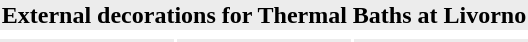<table align=center>
<tr>
<th colspan="3" style="background:#ECECEC; "><strong> External decorations for Thermal Baths at Livorno</strong></th>
</tr>
<tr>
<td></td>
<td></td>
<td></td>
</tr>
<tr>
<td style="background:#ECECEC;"></td>
<td style="background:#ECECEC;"></td>
<td style="background:#ECECEC;"></td>
</tr>
</table>
